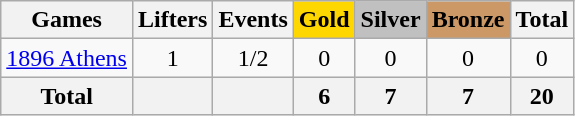<table class="wikitable sortable" style="text-align:center">
<tr>
<th>Games</th>
<th>Lifters</th>
<th>Events</th>
<th style="background-color:gold;">Gold</th>
<th style="background-color:silver;">Silver</th>
<th style="background-color:#c96;">Bronze</th>
<th>Total</th>
</tr>
<tr>
<td align=left><a href='#'>1896 Athens</a></td>
<td>1</td>
<td>1/2</td>
<td>0</td>
<td>0</td>
<td>0</td>
<td>0</td>
</tr>
<tr>
<th>Total</th>
<th></th>
<th></th>
<th>6</th>
<th>7</th>
<th>7</th>
<th>20</th>
</tr>
</table>
